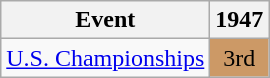<table class="wikitable">
<tr>
<th>Event</th>
<th>1947</th>
</tr>
<tr>
<td><a href='#'>U.S. Championships</a></td>
<td align="center" bgcolor="cc9966">3rd</td>
</tr>
</table>
